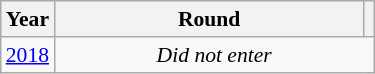<table class="wikitable" style="text-align: center; font-size:90%">
<tr>
<th>Year</th>
<th style="width:200px">Round</th>
<th></th>
</tr>
<tr>
<td><a href='#'>2018</a></td>
<td colspan="2"><em>Did not enter</em></td>
</tr>
</table>
